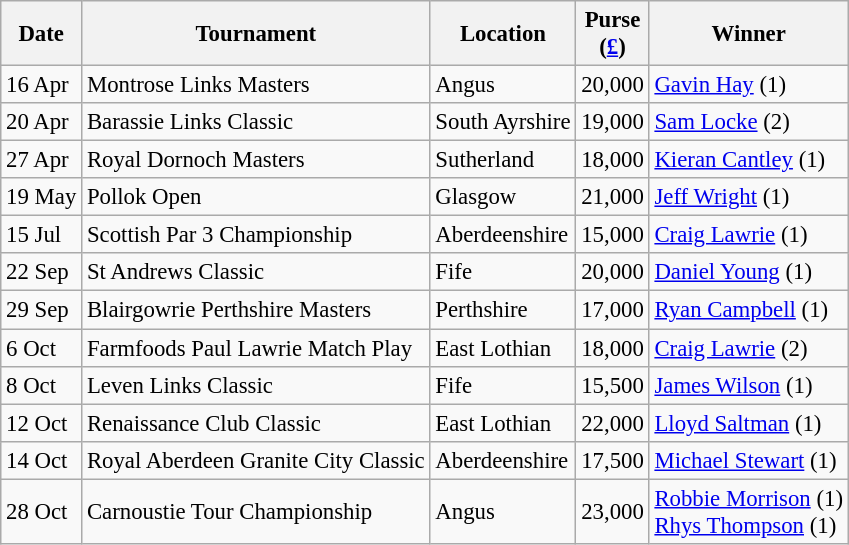<table class="wikitable" style="font-size:95%">
<tr>
<th>Date</th>
<th>Tournament</th>
<th>Location</th>
<th>Purse<br>(<a href='#'>£</a>)</th>
<th>Winner</th>
</tr>
<tr>
<td>16 Apr</td>
<td>Montrose Links Masters</td>
<td>Angus</td>
<td align=right>20,000</td>
<td> <a href='#'>Gavin Hay</a> (1)</td>
</tr>
<tr>
<td>20 Apr</td>
<td>Barassie Links Classic</td>
<td>South Ayrshire</td>
<td align=right>19,000</td>
<td> <a href='#'>Sam Locke</a> (2)</td>
</tr>
<tr>
<td>27 Apr</td>
<td>Royal Dornoch Masters</td>
<td>Sutherland</td>
<td align=right>18,000</td>
<td> <a href='#'>Kieran Cantley</a> (1)</td>
</tr>
<tr>
<td>19 May</td>
<td>Pollok Open</td>
<td>Glasgow</td>
<td align=right>21,000</td>
<td> <a href='#'>Jeff Wright</a> (1)</td>
</tr>
<tr>
<td>15 Jul</td>
<td>Scottish Par 3 Championship</td>
<td>Aberdeenshire</td>
<td align=right>15,000</td>
<td> <a href='#'>Craig Lawrie</a> (1)</td>
</tr>
<tr>
<td>22 Sep</td>
<td>St Andrews Classic</td>
<td>Fife</td>
<td align=right>20,000</td>
<td> <a href='#'>Daniel Young</a> (1)</td>
</tr>
<tr>
<td>29 Sep</td>
<td>Blairgowrie Perthshire Masters</td>
<td>Perthshire</td>
<td align=right>17,000</td>
<td> <a href='#'>Ryan Campbell</a> (1)</td>
</tr>
<tr>
<td>6 Oct</td>
<td>Farmfoods Paul Lawrie Match Play</td>
<td>East Lothian</td>
<td align=right>18,000</td>
<td> <a href='#'>Craig Lawrie</a> (2)</td>
</tr>
<tr>
<td>8 Oct</td>
<td>Leven Links Classic</td>
<td>Fife</td>
<td align=right>15,500</td>
<td> <a href='#'>James Wilson</a> (1)</td>
</tr>
<tr>
<td>12 Oct</td>
<td>Renaissance Club Classic</td>
<td>East Lothian</td>
<td align=right>22,000</td>
<td> <a href='#'>Lloyd Saltman</a> (1)</td>
</tr>
<tr>
<td>14 Oct</td>
<td>Royal Aberdeen Granite City Classic</td>
<td>Aberdeenshire</td>
<td align=right>17,500</td>
<td> <a href='#'>Michael Stewart</a> (1)</td>
</tr>
<tr>
<td>28 Oct</td>
<td>Carnoustie Tour Championship</td>
<td>Angus</td>
<td align=right>23,000</td>
<td> <a href='#'>Robbie Morrison</a> (1)<br> <a href='#'>Rhys Thompson</a> (1)</td>
</tr>
</table>
